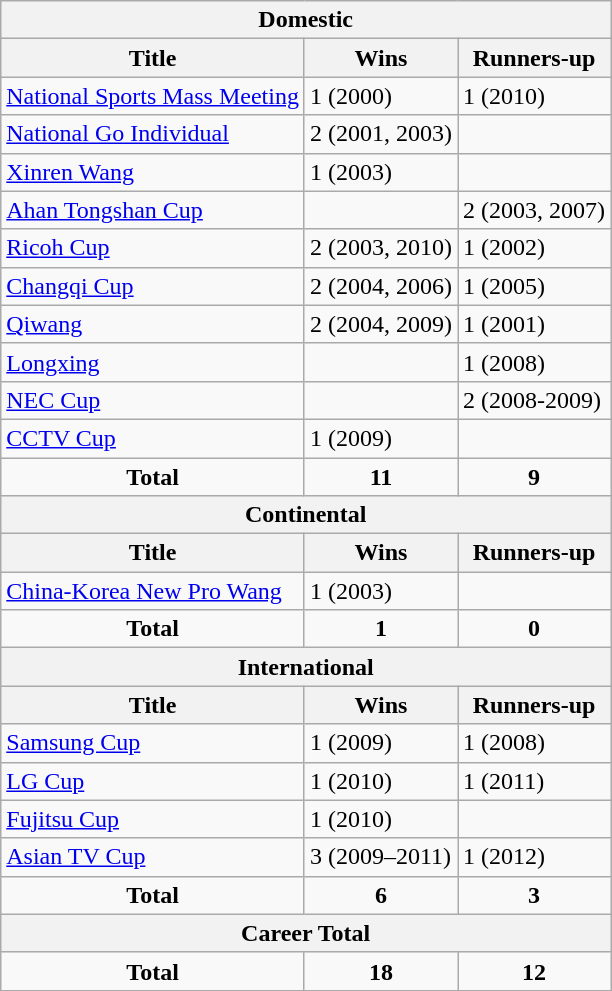<table class="wikitable">
<tr>
<th colspan=3>Domestic</th>
</tr>
<tr>
<th>Title</th>
<th>Wins</th>
<th>Runners-up</th>
</tr>
<tr>
<td><a href='#'>National Sports Mass Meeting</a></td>
<td>1 (2000)</td>
<td>1 (2010)</td>
</tr>
<tr>
<td><a href='#'>National Go Individual</a></td>
<td>2 (2001, 2003)</td>
<td></td>
</tr>
<tr>
<td><a href='#'>Xinren Wang</a></td>
<td>1 (2003)</td>
<td></td>
</tr>
<tr>
<td><a href='#'>Ahan Tongshan Cup</a></td>
<td></td>
<td>2 (2003, 2007)</td>
</tr>
<tr>
<td><a href='#'>Ricoh Cup</a></td>
<td>2 (2003, 2010)</td>
<td>1 (2002)</td>
</tr>
<tr>
<td><a href='#'>Changqi Cup</a></td>
<td>2 (2004, 2006)</td>
<td>1 (2005)</td>
</tr>
<tr>
<td><a href='#'>Qiwang</a></td>
<td>2 (2004, 2009)</td>
<td>1 (2001)</td>
</tr>
<tr>
<td><a href='#'> Longxing</a></td>
<td></td>
<td>1 (2008)</td>
</tr>
<tr>
<td><a href='#'>NEC Cup</a></td>
<td></td>
<td>2 (2008-2009)</td>
</tr>
<tr>
<td><a href='#'>CCTV Cup</a></td>
<td>1 (2009)</td>
<td></td>
</tr>
<tr align="center">
<td><strong>Total</strong></td>
<td><strong>11</strong></td>
<td><strong>9</strong></td>
</tr>
<tr>
<th colspan=3>Continental</th>
</tr>
<tr>
<th>Title</th>
<th>Wins</th>
<th>Runners-up</th>
</tr>
<tr>
<td><a href='#'>China-Korea New Pro Wang</a></td>
<td>1 (2003)</td>
<td></td>
</tr>
<tr align="center">
<td><strong>Total</strong></td>
<td><strong>1</strong></td>
<td><strong>0</strong></td>
</tr>
<tr>
<th colspan=3>International</th>
</tr>
<tr>
<th>Title</th>
<th>Wins</th>
<th>Runners-up</th>
</tr>
<tr>
<td><a href='#'>Samsung Cup</a></td>
<td>1 (2009)</td>
<td>1 (2008)</td>
</tr>
<tr>
<td><a href='#'>LG Cup</a></td>
<td>1 (2010)</td>
<td>1 (2011)</td>
</tr>
<tr>
<td><a href='#'>Fujitsu Cup</a></td>
<td>1 (2010)</td>
<td></td>
</tr>
<tr>
<td><a href='#'>Asian TV Cup</a></td>
<td>3 (2009–2011)</td>
<td>1 (2012)</td>
</tr>
<tr align="center">
<td><strong>Total</strong></td>
<td><strong>6</strong></td>
<td><strong>3</strong></td>
</tr>
<tr>
<th colspan=3>Career Total</th>
</tr>
<tr align="center">
<td><strong>Total</strong></td>
<td><strong>18</strong></td>
<td><strong>12</strong></td>
</tr>
</table>
